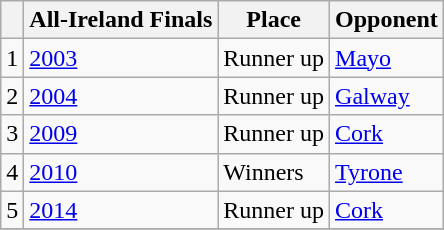<table class="wikitable collapsible">
<tr>
<th></th>
<th>All-Ireland Finals</th>
<th>Place</th>
<th>Opponent</th>
</tr>
<tr>
<td>1</td>
<td><a href='#'>2003</a></td>
<td>Runner up</td>
<td><a href='#'>Mayo</a></td>
</tr>
<tr>
<td>2</td>
<td><a href='#'>2004</a></td>
<td>Runner up</td>
<td><a href='#'>Galway</a></td>
</tr>
<tr>
<td>3</td>
<td><a href='#'>2009</a></td>
<td>Runner up</td>
<td><a href='#'>Cork</a></td>
</tr>
<tr>
<td>4</td>
<td><a href='#'>2010</a></td>
<td>Winners</td>
<td><a href='#'>Tyrone</a></td>
</tr>
<tr>
<td>5</td>
<td><a href='#'>2014</a></td>
<td>Runner up</td>
<td><a href='#'>Cork</a></td>
</tr>
<tr>
</tr>
</table>
